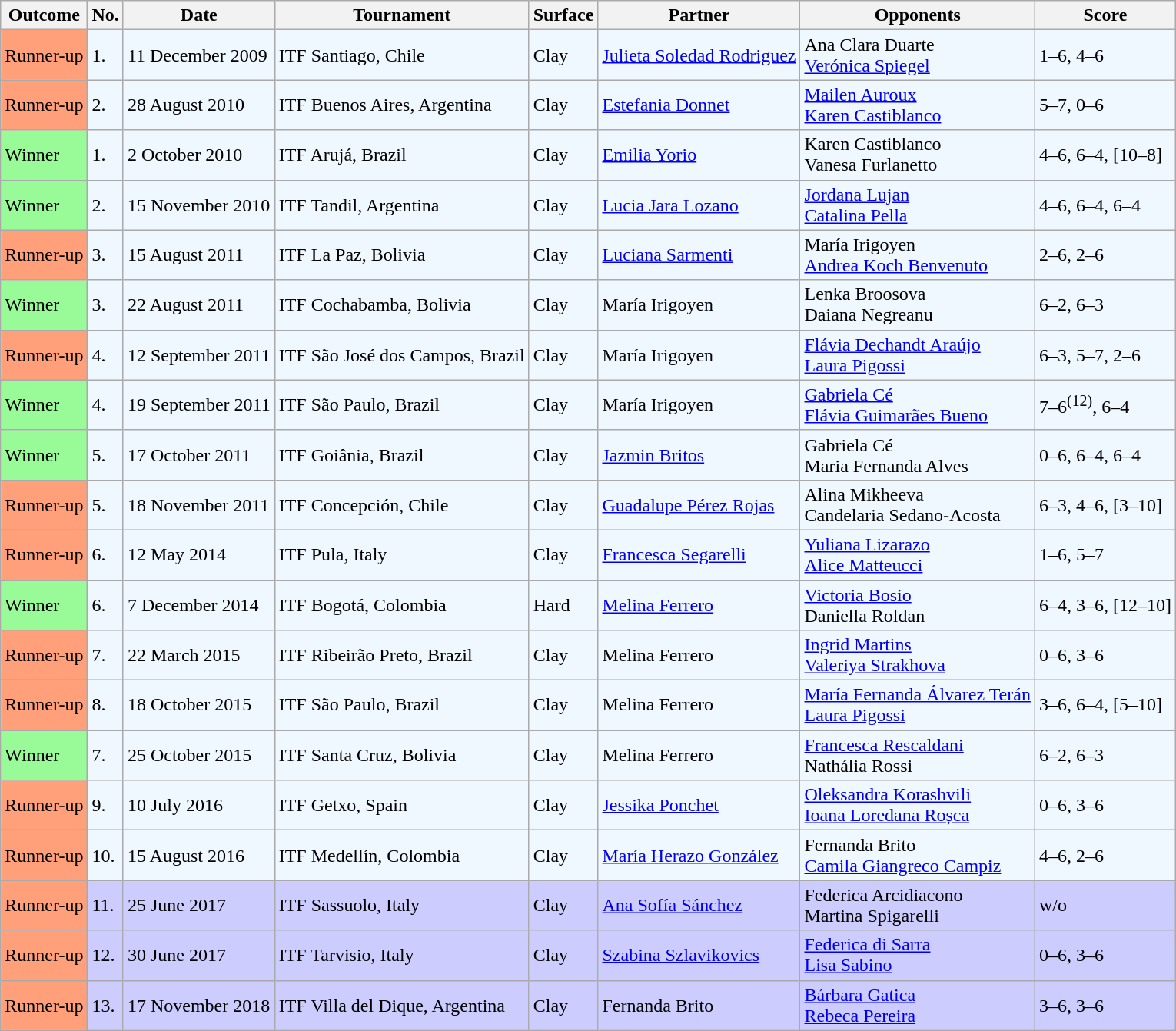<table class="sortable wikitable">
<tr>
<th>Outcome</th>
<th>No.</th>
<th>Date</th>
<th>Tournament</th>
<th>Surface</th>
<th>Partner</th>
<th>Opponents</th>
<th class="unsortable">Score</th>
</tr>
<tr style="background:#f0f8ff;">
<td bgcolor="FFA07A">Runner-up</td>
<td>1.</td>
<td>11 December 2009</td>
<td>ITF Santiago, Chile</td>
<td>Clay</td>
<td> <a href='#'>Julieta Soledad Rodriguez</a></td>
<td> Ana Clara Duarte <br>  <a href='#'>Verónica Spiegel</a></td>
<td>1–6, 4–6</td>
</tr>
<tr style="background:#f0f8ff;">
<td bgcolor="FFA07A">Runner-up</td>
<td>2.</td>
<td>28 August 2010</td>
<td>ITF Buenos Aires, Argentina</td>
<td>Clay</td>
<td> <a href='#'>Estefania Donnet</a></td>
<td> <a href='#'>Mailen Auroux</a> <br>  <a href='#'>Karen Castiblanco</a></td>
<td>5–7, 0–6</td>
</tr>
<tr style="background:#f0f8ff;">
<td style="background:#98fb98;">Winner</td>
<td>1.</td>
<td>2 October 2010</td>
<td>ITF Arujá, Brazil</td>
<td>Clay</td>
<td> <a href='#'>Emilia Yorio</a></td>
<td> Karen Castiblanco <br>  Vanesa Furlanetto</td>
<td>4–6, 6–4, [10–8]</td>
</tr>
<tr style="background:#f0f8ff;">
<td style="background:#98fb98;">Winner</td>
<td>2.</td>
<td>15 November 2010</td>
<td>ITF Tandil, Argentina</td>
<td>Clay</td>
<td> <a href='#'>Lucia Jara Lozano</a></td>
<td> <a href='#'>Jordana Lujan</a> <br>  <a href='#'>Catalina Pella</a></td>
<td>4–6, 6–4, 6–4</td>
</tr>
<tr style="background:#f0f8ff;">
<td bgcolor="FFA07A">Runner-up</td>
<td>3.</td>
<td>15 August 2011</td>
<td>ITF La Paz, Bolivia</td>
<td>Clay</td>
<td> <a href='#'>Luciana Sarmenti</a></td>
<td> María Irigoyen <br>  <a href='#'>Andrea Koch Benvenuto</a></td>
<td>2–6, 2–6</td>
</tr>
<tr style="background:#f0f8ff;">
<td bgcolor="98FB98">Winner</td>
<td>3.</td>
<td>22 August 2011</td>
<td>ITF Cochabamba, Bolivia</td>
<td>Clay</td>
<td> María Irigoyen</td>
<td> Lenka Broosova <br>  Daiana Negreanu</td>
<td>6–2, 6–3</td>
</tr>
<tr style="background:#f0f8ff;">
<td bgcolor="FFA07A">Runner-up</td>
<td>4.</td>
<td>12 September 2011</td>
<td>ITF São José dos Campos, Brazil</td>
<td>Clay</td>
<td> María Irigoyen</td>
<td> <a href='#'>Flávia Dechandt Araújo</a> <br>  <a href='#'>Laura Pigossi</a></td>
<td>6–3, 5–7, 2–6</td>
</tr>
<tr style="background:#f0f8ff;">
<td bgcolor="98FB98">Winner</td>
<td>4.</td>
<td>19 September 2011</td>
<td>ITF São Paulo, Brazil</td>
<td>Clay</td>
<td> María Irigoyen</td>
<td> <a href='#'>Gabriela Cé</a> <br>  <a href='#'>Flávia Guimarães Bueno</a></td>
<td>7–6<sup>(12)</sup>, 6–4</td>
</tr>
<tr style="background:#f0f8ff;">
<td bgcolor="98FB98">Winner</td>
<td>5.</td>
<td>17 October 2011</td>
<td>ITF Goiânia, Brazil</td>
<td>Clay</td>
<td> <a href='#'>Jazmin Britos</a></td>
<td> Gabriela Cé <br>  Maria Fernanda Alves</td>
<td>0–6, 6–4, 6–4</td>
</tr>
<tr style="background:#f0f8ff;">
<td style="background:#ffa07a;">Runner-up</td>
<td>5.</td>
<td>18 November 2011</td>
<td>ITF Concepción, Chile</td>
<td>Clay</td>
<td> <a href='#'>Guadalupe Pérez Rojas</a></td>
<td> Alina Mikheeva <br>  Candelaria Sedano-Acosta</td>
<td>6–3, 4–6, [3–10]</td>
</tr>
<tr style="background:#f0f8ff;">
<td style="background:#ffa07a;">Runner-up</td>
<td>6.</td>
<td>12 May 2014</td>
<td>ITF Pula, Italy</td>
<td>Clay</td>
<td> <a href='#'>Francesca Segarelli</a></td>
<td> <a href='#'>Yuliana Lizarazo</a> <br>  <a href='#'>Alice Matteucci</a></td>
<td>1–6, 5–7</td>
</tr>
<tr style="background:#f0f8ff;">
<td bgcolor="98FB98">Winner</td>
<td>6.</td>
<td>7 December 2014</td>
<td>ITF Bogotá, Colombia</td>
<td>Hard</td>
<td> <a href='#'>Melina Ferrero</a></td>
<td> <a href='#'>Victoria Bosio</a> <br>  Daniella Roldan</td>
<td>6–4, 3–6, [12–10]</td>
</tr>
<tr style="background:#f0f8ff;">
<td style="background:#ffa07a;">Runner-up</td>
<td>7.</td>
<td>22 March 2015</td>
<td>ITF Ribeirão Preto, Brazil</td>
<td>Clay</td>
<td> Melina Ferrero</td>
<td> <a href='#'>Ingrid Martins</a> <br>  <a href='#'>Valeriya Strakhova</a></td>
<td>0–6, 3–6</td>
</tr>
<tr style="background:#f0f8ff;">
<td style="background:#ffa07a;">Runner-up</td>
<td>8.</td>
<td>18 October 2015</td>
<td>ITF São Paulo, Brazil</td>
<td>Clay</td>
<td> Melina Ferrero</td>
<td> <a href='#'>María Fernanda Álvarez Terán</a> <br>  <a href='#'>Laura Pigossi</a></td>
<td>3–6, 6–4, [5–10]</td>
</tr>
<tr style="background:#f0f8ff;">
<td bgcolor="98FB98">Winner</td>
<td>7.</td>
<td>25 October 2015</td>
<td>ITF Santa Cruz, Bolivia</td>
<td>Clay</td>
<td> Melina Ferrero</td>
<td> <a href='#'>Francesca Rescaldani</a> <br>  Nathália Rossi</td>
<td>6–2, 6–3</td>
</tr>
<tr style="background:#f0f8ff;">
<td style="background:#ffa07a;">Runner-up</td>
<td>9.</td>
<td>10 July 2016</td>
<td>ITF Getxo, Spain</td>
<td>Clay</td>
<td> <a href='#'>Jessika Ponchet</a></td>
<td> <a href='#'>Oleksandra Korashvili</a> <br>  <a href='#'>Ioana Loredana Roșca</a></td>
<td>0–6, 3–6</td>
</tr>
<tr style="background:#f0f8ff;">
<td style="background:#ffa07a;">Runner-up</td>
<td>10.</td>
<td>15 August 2016</td>
<td>ITF Medellín, Colombia</td>
<td>Clay</td>
<td> <a href='#'>María Herazo González</a></td>
<td> Fernanda Brito <br>  <a href='#'>Camila Giangreco Campiz</a></td>
<td>4–6, 2–6</td>
</tr>
<tr style="background:#ccccff;">
<td style="background:#ffa07a;">Runner-up</td>
<td>11.</td>
<td>25 June 2017</td>
<td>ITF Sassuolo, Italy</td>
<td>Clay</td>
<td> <a href='#'>Ana Sofía Sánchez</a></td>
<td> Federica Arcidiacono <br>  Martina Spigarelli</td>
<td>w/o</td>
</tr>
<tr style="background:#ccccff;">
<td style="background:#ffa07a;">Runner-up</td>
<td>12.</td>
<td>30 June 2017</td>
<td>ITF Tarvisio, Italy</td>
<td>Clay</td>
<td> <a href='#'>Szabina Szlavikovics</a></td>
<td> <a href='#'>Federica di Sarra</a> <br>  <a href='#'>Lisa Sabino</a></td>
<td>0–6, 3–6</td>
</tr>
<tr style="background:#ccccff;">
<td style="background:#ffa07a;">Runner-up</td>
<td>13.</td>
<td>17 November 2018</td>
<td>ITF Villa del Dique, Argentina</td>
<td>Clay</td>
<td> Fernanda Brito</td>
<td> <a href='#'>Bárbara Gatica</a> <br>  <a href='#'>Rebeca Pereira</a></td>
<td>3–6, 3–6</td>
</tr>
</table>
